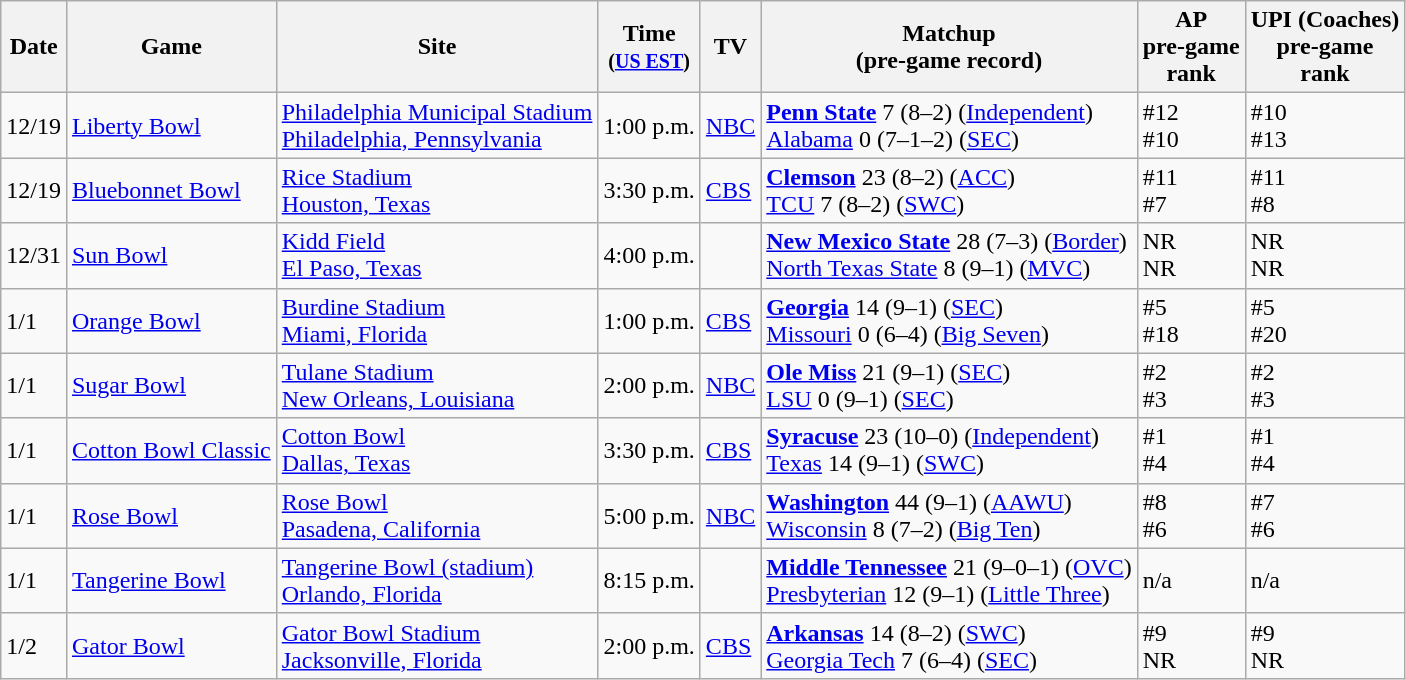<table class="wikitable">
<tr>
<th>Date</th>
<th>Game</th>
<th>Site</th>
<th>Time<br><small>(<a href='#'>US EST</a>)</small></th>
<th>TV</th>
<th>Matchup<br>(pre-game record)</th>
<th>AP<br>pre-game<br>rank</th>
<th>UPI (Coaches)<br>pre-game<br>rank</th>
</tr>
<tr>
<td>12/19</td>
<td><a href='#'>Liberty Bowl</a></td>
<td><a href='#'>Philadelphia Municipal Stadium</a><br><a href='#'>Philadelphia, Pennsylvania</a></td>
<td>1:00 p.m.</td>
<td><a href='#'>NBC</a></td>
<td><strong><a href='#'>Penn State</a></strong> 7 (8–2) (<a href='#'>Independent</a>)<br><a href='#'>Alabama</a> 0 (7–1–2) (<a href='#'>SEC</a>)</td>
<td>#12<br>#10</td>
<td>#10<br>#13</td>
</tr>
<tr>
<td>12/19</td>
<td><a href='#'>Bluebonnet Bowl</a></td>
<td><a href='#'>Rice Stadium</a><br><a href='#'>Houston, Texas</a></td>
<td>3:30 p.m.</td>
<td><a href='#'>CBS</a></td>
<td><strong><a href='#'>Clemson</a></strong> 23 (8–2) (<a href='#'>ACC</a>)<br><a href='#'>TCU</a> 7 (8–2) (<a href='#'>SWC</a>)</td>
<td>#11<br>#7</td>
<td>#11<br>#8</td>
</tr>
<tr>
<td>12/31</td>
<td><a href='#'>Sun Bowl</a></td>
<td><a href='#'>Kidd Field</a> <br> <a href='#'>El Paso, Texas</a></td>
<td>4:00 p.m.</td>
<td></td>
<td><strong><a href='#'>New Mexico State</a></strong> 28 (7–3) (<a href='#'>Border</a>)<br><a href='#'>North Texas State</a> 8 (9–1) (<a href='#'>MVC</a>)</td>
<td>NR<br>NR</td>
<td>NR<br>NR</td>
</tr>
<tr>
<td>1/1</td>
<td><a href='#'>Orange Bowl</a></td>
<td><a href='#'>Burdine Stadium</a> <br> <a href='#'>Miami, Florida</a></td>
<td>1:00 p.m.</td>
<td><a href='#'>CBS</a></td>
<td><strong><a href='#'>Georgia</a></strong> 14 (9–1) (<a href='#'>SEC</a>)<br><a href='#'>Missouri</a> 0 (6–4) (<a href='#'>Big Seven</a>)</td>
<td>#5<br>#18</td>
<td>#5<br>#20</td>
</tr>
<tr>
<td>1/1</td>
<td><a href='#'>Sugar Bowl</a></td>
<td><a href='#'>Tulane Stadium</a> <br> <a href='#'>New Orleans, Louisiana</a></td>
<td>2:00 p.m.</td>
<td><a href='#'>NBC</a></td>
<td><strong><a href='#'>Ole Miss</a></strong> 21 (9–1) (<a href='#'>SEC</a>)<br><a href='#'>LSU</a> 0 (9–1) (<a href='#'>SEC</a>)</td>
<td>#2<br>#3</td>
<td>#2<br>#3</td>
</tr>
<tr>
<td>1/1</td>
<td><a href='#'>Cotton Bowl Classic</a></td>
<td><a href='#'>Cotton Bowl</a> <br> <a href='#'>Dallas, Texas</a></td>
<td>3:30 p.m.</td>
<td><a href='#'>CBS</a></td>
<td><strong><a href='#'>Syracuse</a></strong> 23 (10–0) (<a href='#'>Independent</a>)<br><a href='#'>Texas</a> 14 (9–1) (<a href='#'>SWC</a>)</td>
<td>#1<br>#4</td>
<td>#1<br>#4</td>
</tr>
<tr>
<td>1/1</td>
<td><a href='#'>Rose Bowl</a></td>
<td><a href='#'>Rose Bowl</a> <br> <a href='#'>Pasadena, California</a></td>
<td>5:00 p.m.</td>
<td><a href='#'>NBC</a></td>
<td><strong><a href='#'>Washington</a></strong> 44 (9–1) (<a href='#'>AAWU</a>)<br><a href='#'>Wisconsin</a> 8 (7–2) (<a href='#'>Big Ten</a>)</td>
<td>#8<br>#6</td>
<td>#7<br>#6</td>
</tr>
<tr>
<td>1/1</td>
<td><a href='#'>Tangerine Bowl</a></td>
<td><a href='#'>Tangerine Bowl (stadium)</a> <br> <a href='#'>Orlando, Florida</a></td>
<td>8:15 p.m.</td>
<td></td>
<td><strong><a href='#'>Middle Tennessee</a></strong> 21 (9–0–1) (<a href='#'>OVC</a>)<br><a href='#'>Presbyterian</a> 12 (9–1) (<a href='#'>Little Three</a>)</td>
<td>n/a</td>
<td>n/a</td>
</tr>
<tr>
<td>1/2</td>
<td><a href='#'>Gator Bowl</a></td>
<td><a href='#'>Gator Bowl Stadium</a> <br> <a href='#'>Jacksonville, Florida</a></td>
<td>2:00 p.m.</td>
<td><a href='#'>CBS</a></td>
<td><strong><a href='#'>Arkansas</a></strong> 14 (8–2) (<a href='#'>SWC</a>)<br><a href='#'>Georgia Tech</a> 7 (6–4) (<a href='#'>SEC</a>)</td>
<td>#9<br>NR</td>
<td>#9<br>NR</td>
</tr>
</table>
